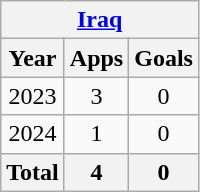<table class="wikitable" style="text-align:center">
<tr>
<th colspan="3"><a href='#'>Iraq</a></th>
</tr>
<tr>
<th>Year</th>
<th>Apps</th>
<th>Goals</th>
</tr>
<tr>
<td>2023</td>
<td>3</td>
<td>0</td>
</tr>
<tr>
<td>2024</td>
<td>1</td>
<td>0</td>
</tr>
<tr>
<th>Total</th>
<th>4</th>
<th>0</th>
</tr>
</table>
